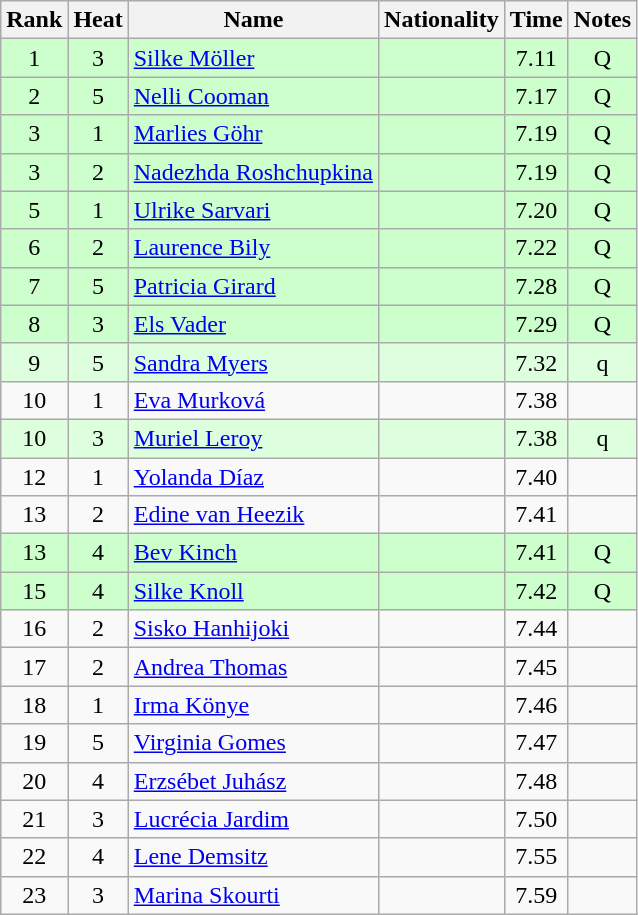<table class="wikitable sortable" style="text-align:center">
<tr>
<th>Rank</th>
<th>Heat</th>
<th>Name</th>
<th>Nationality</th>
<th>Time</th>
<th>Notes</th>
</tr>
<tr bgcolor=ccffcc>
<td>1</td>
<td>3</td>
<td align="left"><a href='#'>Silke Möller</a></td>
<td align=left></td>
<td>7.11</td>
<td>Q</td>
</tr>
<tr bgcolor=ccffcc>
<td>2</td>
<td>5</td>
<td align="left"><a href='#'>Nelli Cooman</a></td>
<td align=left></td>
<td>7.17</td>
<td>Q</td>
</tr>
<tr bgcolor=ccffcc>
<td>3</td>
<td>1</td>
<td align="left"><a href='#'>Marlies Göhr</a></td>
<td align=left></td>
<td>7.19</td>
<td>Q</td>
</tr>
<tr bgcolor=ccffcc>
<td>3</td>
<td>2</td>
<td align="left"><a href='#'>Nadezhda Roshchupkina</a></td>
<td align=left></td>
<td>7.19</td>
<td>Q</td>
</tr>
<tr bgcolor=ccffcc>
<td>5</td>
<td>1</td>
<td align="left"><a href='#'>Ulrike Sarvari</a></td>
<td align=left></td>
<td>7.20</td>
<td>Q</td>
</tr>
<tr bgcolor=ccffcc>
<td>6</td>
<td>2</td>
<td align="left"><a href='#'>Laurence Bily</a></td>
<td align=left></td>
<td>7.22</td>
<td>Q</td>
</tr>
<tr bgcolor=ccffcc>
<td>7</td>
<td>5</td>
<td align="left"><a href='#'>Patricia Girard</a></td>
<td align=left></td>
<td>7.28</td>
<td>Q</td>
</tr>
<tr bgcolor=ccffcc>
<td>8</td>
<td>3</td>
<td align="left"><a href='#'>Els Vader</a></td>
<td align=left></td>
<td>7.29</td>
<td>Q</td>
</tr>
<tr bgcolor=ddffdd>
<td>9</td>
<td>5</td>
<td align="left"><a href='#'>Sandra Myers</a></td>
<td align=left></td>
<td>7.32</td>
<td>q</td>
</tr>
<tr>
<td>10</td>
<td>1</td>
<td align="left"><a href='#'>Eva Murková</a></td>
<td align=left></td>
<td>7.38</td>
<td></td>
</tr>
<tr bgcolor=ddffdd>
<td>10</td>
<td>3</td>
<td align="left"><a href='#'>Muriel Leroy</a></td>
<td align=left></td>
<td>7.38</td>
<td>q</td>
</tr>
<tr>
<td>12</td>
<td>1</td>
<td align="left"><a href='#'>Yolanda Díaz</a></td>
<td align=left></td>
<td>7.40</td>
<td></td>
</tr>
<tr>
<td>13</td>
<td>2</td>
<td align="left"><a href='#'>Edine van Heezik</a></td>
<td align=left></td>
<td>7.41</td>
<td></td>
</tr>
<tr bgcolor=ccffcc>
<td>13</td>
<td>4</td>
<td align="left"><a href='#'>Bev Kinch</a></td>
<td align=left></td>
<td>7.41</td>
<td>Q</td>
</tr>
<tr bgcolor=ccffcc>
<td>15</td>
<td>4</td>
<td align="left"><a href='#'>Silke Knoll</a></td>
<td align=left></td>
<td>7.42</td>
<td>Q</td>
</tr>
<tr>
<td>16</td>
<td>2</td>
<td align="left"><a href='#'>Sisko Hanhijoki</a></td>
<td align=left></td>
<td>7.44</td>
<td></td>
</tr>
<tr>
<td>17</td>
<td>2</td>
<td align="left"><a href='#'>Andrea Thomas</a></td>
<td align=left></td>
<td>7.45</td>
<td></td>
</tr>
<tr>
<td>18</td>
<td>1</td>
<td align="left"><a href='#'>Irma Könye</a></td>
<td align=left></td>
<td>7.46</td>
<td></td>
</tr>
<tr>
<td>19</td>
<td>5</td>
<td align="left"><a href='#'>Virginia Gomes</a></td>
<td align=left></td>
<td>7.47</td>
<td></td>
</tr>
<tr>
<td>20</td>
<td>4</td>
<td align="left"><a href='#'>Erzsébet Juhász</a></td>
<td align=left></td>
<td>7.48</td>
<td></td>
</tr>
<tr>
<td>21</td>
<td>3</td>
<td align="left"><a href='#'>Lucrécia Jardim</a></td>
<td align=left></td>
<td>7.50</td>
<td></td>
</tr>
<tr>
<td>22</td>
<td>4</td>
<td align="left"><a href='#'>Lene Demsitz</a></td>
<td align=left></td>
<td>7.55</td>
<td></td>
</tr>
<tr>
<td>23</td>
<td>3</td>
<td align="left"><a href='#'>Marina Skourti</a></td>
<td align=left></td>
<td>7.59</td>
<td></td>
</tr>
</table>
